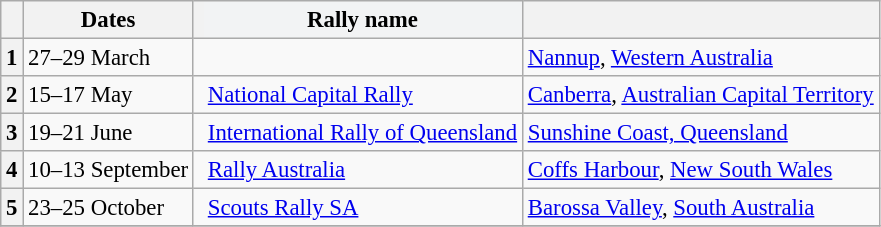<table class="wikitable" style="font-size: 95%;">
<tr>
<th></th>
<th>Dates</th>
<th style="border-right:0px"></th>
<th style="border-left:0px; background: #F2F3F4;" ;align="left">Rally name</th>
<th></th>
</tr>
<tr>
<th>1</th>
<td>27–29 March</td>
<td style="border-right:0px"></td>
<td style="border-left:0px"></td>
<td><a href='#'>Nannup</a>, <a href='#'>Western Australia</a></td>
</tr>
<tr>
<th>2</th>
<td>15–17 May</td>
<td style="border-right:0px"></td>
<td style="border-left:0px"><a href='#'>National Capital Rally</a></td>
<td><a href='#'>Canberra</a>, <a href='#'>Australian Capital Territory</a></td>
</tr>
<tr>
<th>3</th>
<td>19–21 June</td>
<td style="border-right:0px"></td>
<td style="border-left:0px"><a href='#'>International Rally of Queensland</a></td>
<td><a href='#'>Sunshine Coast, Queensland</a></td>
</tr>
<tr>
<th>4</th>
<td>10–13 September</td>
<td style="border-right:0px"></td>
<td style="border-left:0px"><a href='#'>Rally Australia</a></td>
<td><a href='#'>Coffs Harbour</a>, <a href='#'>New South Wales</a></td>
</tr>
<tr>
<th>5</th>
<td>23–25 October</td>
<td style="border-right:0px"></td>
<td style="border-left:0px"><a href='#'>Scouts Rally SA</a></td>
<td><a href='#'>Barossa Valley</a>, <a href='#'>South Australia</a></td>
</tr>
<tr>
</tr>
</table>
